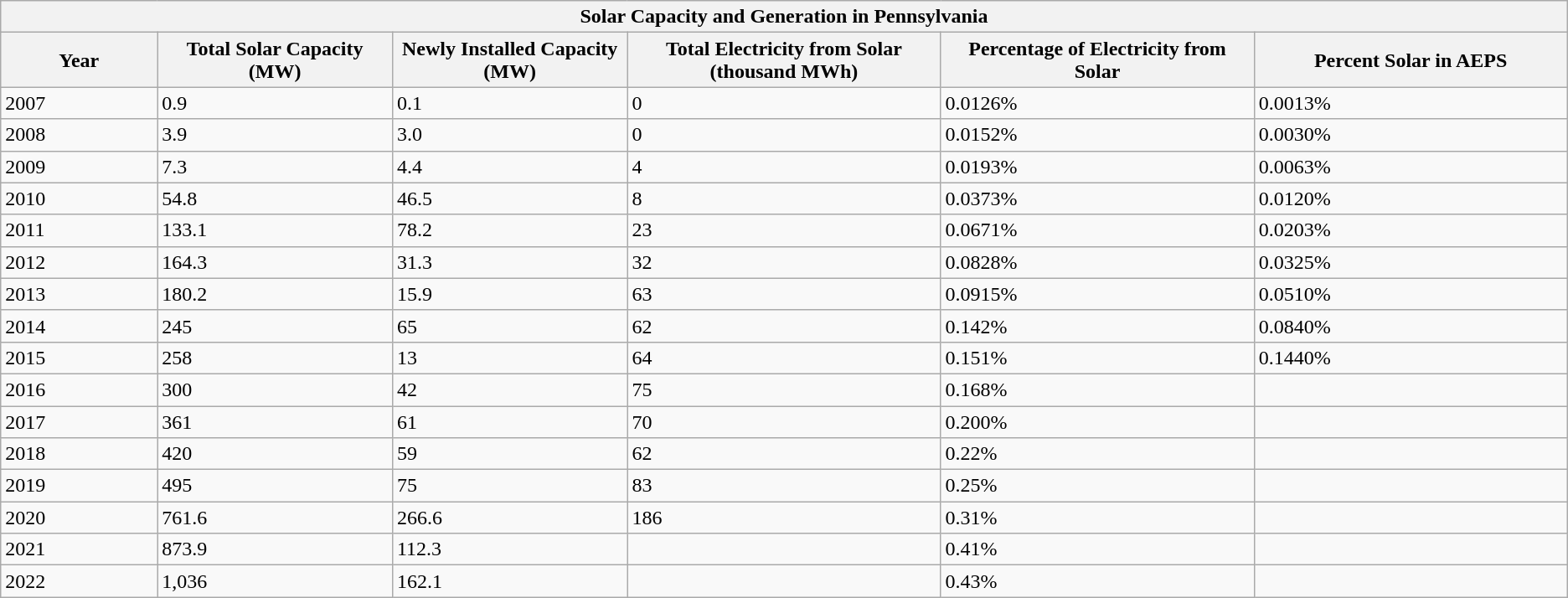<table class="wikitable">
<tr>
<th colspan="6"><strong>Solar Capacity and Generation in Pennsylvania</strong></th>
</tr>
<tr>
<th style="width: 10%;"><strong>Year</strong></th>
<th style="width: 15%;"><strong>Total Solar Capacity (MW)</strong></th>
<th style="width: 15%;"><strong>Newly Installed Capacity (MW)</strong></th>
<th style="width: 20%;"><strong>Total Electricity from Solar (thousand MWh)</strong></th>
<th style="width: 20%;"><strong>Percentage of Electricity from Solar</strong></th>
<th style="width: 20%;"><strong>Percent Solar in AEPS</strong></th>
</tr>
<tr>
<td>2007</td>
<td>0.9</td>
<td>0.1</td>
<td>0</td>
<td>0.0126%</td>
<td>0.0013%</td>
</tr>
<tr>
<td>2008</td>
<td>3.9</td>
<td>3.0</td>
<td>0</td>
<td>0.0152%</td>
<td>0.0030%</td>
</tr>
<tr>
<td>2009</td>
<td>7.3</td>
<td>4.4</td>
<td>4</td>
<td>0.0193%</td>
<td>0.0063%</td>
</tr>
<tr>
<td>2010</td>
<td>54.8</td>
<td>46.5</td>
<td>8</td>
<td>0.0373%</td>
<td>0.0120%</td>
</tr>
<tr>
<td>2011</td>
<td>133.1</td>
<td>78.2</td>
<td>23</td>
<td>0.0671%</td>
<td>0.0203%</td>
</tr>
<tr>
<td>2012</td>
<td>164.3</td>
<td>31.3</td>
<td>32</td>
<td>0.0828%</td>
<td>0.0325%</td>
</tr>
<tr>
<td>2013</td>
<td>180.2</td>
<td>15.9</td>
<td>63</td>
<td>0.0915%</td>
<td>0.0510%</td>
</tr>
<tr>
<td>2014</td>
<td>245</td>
<td>65</td>
<td>62</td>
<td>0.142%</td>
<td>0.0840%</td>
</tr>
<tr>
<td>2015</td>
<td>258</td>
<td>13</td>
<td>64</td>
<td>0.151%</td>
<td>0.1440%</td>
</tr>
<tr>
<td>2016</td>
<td>300</td>
<td>42</td>
<td>75</td>
<td>0.168%</td>
<td></td>
</tr>
<tr>
<td>2017</td>
<td>361</td>
<td>61</td>
<td>70</td>
<td>0.200%</td>
<td></td>
</tr>
<tr>
<td>2018</td>
<td>420</td>
<td>59</td>
<td>62</td>
<td>0.22%</td>
<td></td>
</tr>
<tr>
<td>2019</td>
<td>495</td>
<td>75</td>
<td>83</td>
<td>0.25%</td>
<td></td>
</tr>
<tr>
<td>2020</td>
<td>761.6</td>
<td>266.6</td>
<td>186</td>
<td>0.31%</td>
<td></td>
</tr>
<tr>
<td>2021</td>
<td>873.9</td>
<td>112.3</td>
<td></td>
<td>0.41%</td>
<td></td>
</tr>
<tr>
<td>2022</td>
<td>1,036</td>
<td>162.1</td>
<td></td>
<td>0.43%</td>
<td></td>
</tr>
</table>
